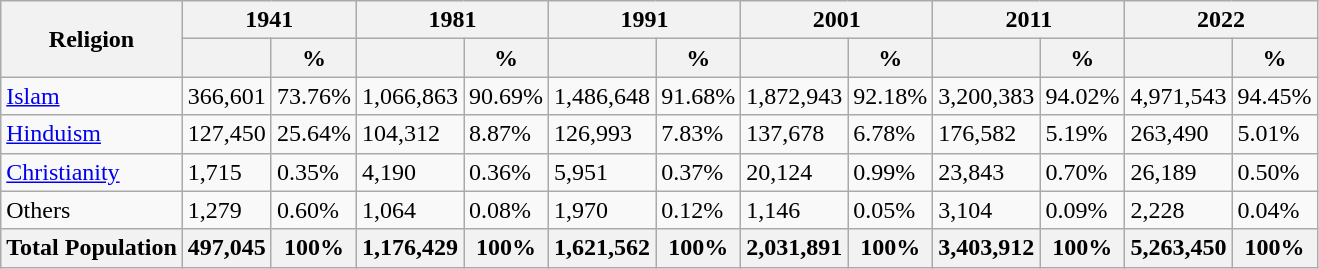<table class="wikitable sortable">
<tr>
<th rowspan="2">Religion</th>
<th colspan="2">1941</th>
<th colspan="2">1981</th>
<th colspan="2">1991</th>
<th colspan="2">2001</th>
<th colspan="2">2011</th>
<th colspan="2">2022</th>
</tr>
<tr>
<th></th>
<th>%</th>
<th></th>
<th>%</th>
<th></th>
<th>%</th>
<th></th>
<th>%</th>
<th></th>
<th>%</th>
<th></th>
<th>%</th>
</tr>
<tr>
<td><a href='#'>Islam</a> </td>
<td>366,601</td>
<td>73.76%</td>
<td>1,066,863</td>
<td>90.69%</td>
<td>1,486,648</td>
<td>91.68%</td>
<td>1,872,943</td>
<td>92.18%</td>
<td>3,200,383</td>
<td>94.02%</td>
<td>4,971,543</td>
<td>94.45%</td>
</tr>
<tr>
<td><a href='#'>Hinduism</a> </td>
<td>127,450</td>
<td>25.64%</td>
<td>104,312</td>
<td>8.87%</td>
<td>126,993</td>
<td>7.83%</td>
<td>137,678</td>
<td>6.78%</td>
<td>176,582</td>
<td>5.19%</td>
<td>263,490</td>
<td>5.01%</td>
</tr>
<tr>
<td><a href='#'>Christianity</a> </td>
<td>1,715</td>
<td>0.35%</td>
<td>4,190</td>
<td>0.36%</td>
<td>5,951</td>
<td>0.37%</td>
<td>20,124</td>
<td>0.99%</td>
<td>23,843</td>
<td>0.70%</td>
<td>26,189</td>
<td>0.50%</td>
</tr>
<tr>
<td>Others </td>
<td>1,279</td>
<td>0.60%</td>
<td>1,064</td>
<td>0.08%</td>
<td>1,970</td>
<td>0.12%</td>
<td>1,146</td>
<td>0.05%</td>
<td>3,104</td>
<td>0.09%</td>
<td>2,228</td>
<td>0.04%</td>
</tr>
<tr>
<th>Total Population</th>
<th>497,045</th>
<th>100%</th>
<th><strong>1,176,429</strong></th>
<th>100%</th>
<th>1,621,562</th>
<th>100%</th>
<th>2,031,891</th>
<th>100%</th>
<th>3,403,912</th>
<th>100%</th>
<th>5,263,450</th>
<th>100%</th>
</tr>
</table>
